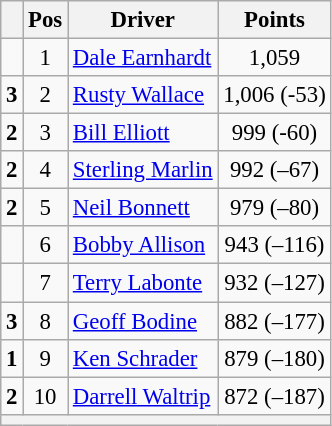<table class="wikitable" style="font-size: 95%;">
<tr>
<th></th>
<th>Pos</th>
<th>Driver</th>
<th>Points</th>
</tr>
<tr>
<td align="left"></td>
<td style="text-align:center;">1</td>
<td><a href='#'>Dale Earnhardt</a></td>
<td style="text-align:center;">1,059</td>
</tr>
<tr>
<td align="left">  <strong>3</strong></td>
<td style="text-align:center;">2</td>
<td><a href='#'>Rusty Wallace</a></td>
<td style="text-align:center;">1,006 (-53)</td>
</tr>
<tr>
<td align="left">  <strong>2</strong></td>
<td style="text-align:center;">3</td>
<td><a href='#'>Bill Elliott</a></td>
<td style="text-align:center;">999 (-60)</td>
</tr>
<tr>
<td align="left">  <strong>2</strong></td>
<td style="text-align:center;">4</td>
<td><a href='#'>Sterling Marlin</a></td>
<td style="text-align:center;">992 (–67)</td>
</tr>
<tr>
<td align="left">  <strong>2</strong></td>
<td style="text-align:center;">5</td>
<td><a href='#'>Neil Bonnett</a></td>
<td style="text-align:center;">979 (–80)</td>
</tr>
<tr>
<td align="left"></td>
<td style="text-align:center;">6</td>
<td><a href='#'>Bobby Allison</a></td>
<td style="text-align:center;">943 (–116)</td>
</tr>
<tr>
<td align="left"></td>
<td style="text-align:center;">7</td>
<td><a href='#'>Terry Labonte</a></td>
<td style="text-align:center;">932 (–127)</td>
</tr>
<tr>
<td align="left">  <strong>3</strong></td>
<td style="text-align:center;">8</td>
<td><a href='#'>Geoff Bodine</a></td>
<td style="text-align:center;">882 (–177)</td>
</tr>
<tr>
<td align="left">  <strong>1</strong></td>
<td style="text-align:center;">9</td>
<td><a href='#'>Ken Schrader</a></td>
<td style="text-align:center;">879 (–180)</td>
</tr>
<tr>
<td align="left">  <strong>2</strong></td>
<td style="text-align:center;">10</td>
<td><a href='#'>Darrell Waltrip</a></td>
<td style="text-align:center;">872 (–187)</td>
</tr>
<tr class="sortbottom">
<th colspan="9"></th>
</tr>
</table>
